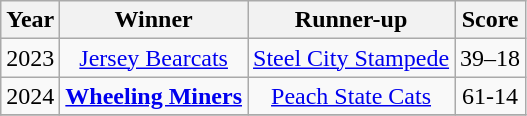<table class="wikitable sortable" style="text-align:center;">
<tr>
<th>Year</th>
<th>Winner</th>
<th>Runner-up</th>
<th>Score</th>
</tr>
<tr>
<td>2023</td>
<td><a href='#'>Jersey Bearcats</a></td>
<td><a href='#'>Steel City Stampede</a></td>
<td>39–18</td>
</tr>
<tr>
<td>2024</td>
<td><strong><a href='#'>Wheeling Miners</a></strong></td>
<td><a href='#'>Peach State Cats</a></td>
<td>61-14</td>
</tr>
<tr>
</tr>
</table>
